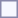<table style="border:1px solid #8888aa; background-color:#f7f8ff; padding:5px; font-size:95%; margin: 0px 12px 12px 0px;">
</table>
